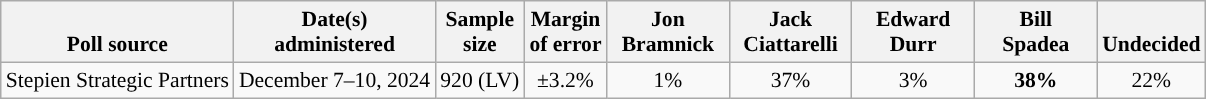<table class="wikitable" style="font-size:90%;text-align:center;">
<tr valign=bottom>
<th>Poll source</th>
<th>Date(s)<br>administered</th>
<th>Sample<br>size</th>
<th>Margin<br>of error</th>
<th style="width:75px;">Jon<br>Bramnick</th>
<th style="width:75px;">Jack<br>Ciattarelli</th>
<th style="width:75px;">Edward<br>Durr</th>
<th style="width:75px;">Bill<br>Spadea</th>
<th>Undecided</th>
</tr>
<tr>
<td style="text-align:left">Stepien Strategic Partners</td>
<td>December 7–10, 2024</td>
<td>920 (LV)</td>
<td>±3.2%</td>
<td>1%</td>
<td>37%</td>
<td>3%</td>
<td><strong>38%</strong></td>
<td>22%</td>
</tr>
</table>
